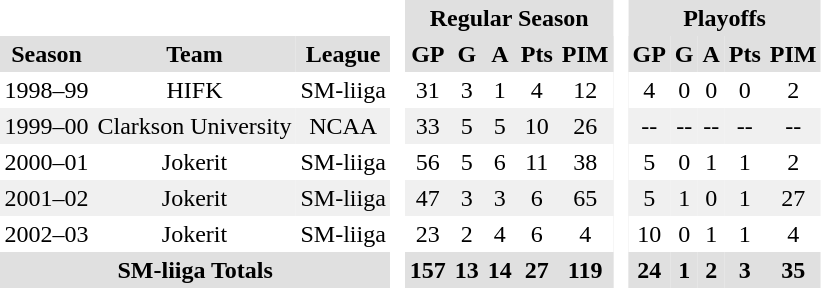<table BORDER="0" CELLPADDING="3" CELLSPACING="0" ID="Table3">
<tr ALIGN="center" bgcolor="#e0e0e0">
<th ALIGN="center" colspan="3" bgcolor="#ffffff"> </th>
<th ALIGN="center" rowspan="99" bgcolor="#ffffff"> </th>
<th ALIGN="center" colspan="5">Regular Season</th>
<th ALIGN="center" rowspan="99" bgcolor="#ffffff"> </th>
<th ALIGN="center" colspan="5">Playoffs</th>
</tr>
<tr ALIGN="center" bgcolor="#e0e0e0">
<th ALIGN="center">Season</th>
<th ALIGN="center">Team</th>
<th ALIGN="center">League</th>
<th ALIGN="center">GP</th>
<th ALIGN="center">G</th>
<th ALIGN="center">A</th>
<th ALIGN="center">Pts</th>
<th ALIGN="center">PIM</th>
<th ALIGN="center">GP</th>
<th ALIGN="center">G</th>
<th ALIGN="center">A</th>
<th ALIGN="center">Pts</th>
<th ALIGN="center">PIM</th>
</tr>
<tr ALIGN="center">
<td ALIGN="center">1998–99</td>
<td ALIGN="center">HIFK</td>
<td ALIGN="center">SM-liiga</td>
<td ALIGN="center">31</td>
<td ALIGN="center">3</td>
<td ALIGN="center">1</td>
<td ALIGN="center">4</td>
<td ALIGN="center">12</td>
<td ALIGN="center">4</td>
<td ALIGN="center">0</td>
<td ALIGN="center">0</td>
<td ALIGN="center">0</td>
<td ALIGN="center">2</td>
</tr>
<tr ALIGN="center" bgcolor="#f0f0f0">
<td ALIGN="center">1999–00</td>
<td ALIGN="center">Clarkson University</td>
<td ALIGN="center">NCAA</td>
<td ALIGN="center">33</td>
<td ALIGN="center">5</td>
<td ALIGN="center">5</td>
<td ALIGN="center">10</td>
<td ALIGN="center">26</td>
<td ALIGN="center">--</td>
<td ALIGN="center">--</td>
<td ALIGN="center">--</td>
<td ALIGN="center">--</td>
<td ALIGN="center">--</td>
</tr>
<tr ALIGN="center">
<td ALIGN="center">2000–01</td>
<td ALIGN="center">Jokerit</td>
<td ALIGN="center">SM-liiga</td>
<td ALIGN="center">56</td>
<td ALIGN="center">5</td>
<td ALIGN="center">6</td>
<td ALIGN="center">11</td>
<td ALIGN="center">38</td>
<td ALIGN="center">5</td>
<td ALIGN="center">0</td>
<td ALIGN="center">1</td>
<td ALIGN="center">1</td>
<td ALIGN="center">2</td>
</tr>
<tr ALIGN="center" bgcolor="#f0f0f0">
<td ALIGN="center">2001–02</td>
<td ALIGN="center">Jokerit</td>
<td ALIGN="center">SM-liiga</td>
<td ALIGN="center">47</td>
<td ALIGN="center">3</td>
<td ALIGN="center">3</td>
<td ALIGN="center">6</td>
<td ALIGN="center">65</td>
<td ALIGN="center">5</td>
<td ALIGN="center">1</td>
<td ALIGN="center">0</td>
<td ALIGN="center">1</td>
<td ALIGN="center">27</td>
</tr>
<tr ALIGN="center">
<td ALIGN="center">2002–03</td>
<td ALIGN="center">Jokerit</td>
<td ALIGN="center">SM-liiga</td>
<td ALIGN="center">23</td>
<td ALIGN="center">2</td>
<td ALIGN="center">4</td>
<td ALIGN="center">6</td>
<td ALIGN="center">4</td>
<td ALIGN="center">10</td>
<td ALIGN="center">0</td>
<td ALIGN="center">1</td>
<td ALIGN="center">1</td>
<td ALIGN="center">4</td>
</tr>
<tr ALIGN="center" bgcolor="#e0e0e0">
<th colspan="3">SM-liiga Totals</th>
<th ALIGN="center">157</th>
<th ALIGN="center">13</th>
<th ALIGN="center">14</th>
<th ALIGN="center">27</th>
<th ALIGN="center">119</th>
<th ALIGN="center">24</th>
<th ALIGN="center">1</th>
<th ALIGN="center">2</th>
<th ALIGN="center">3</th>
<th ALIGN="center">35</th>
</tr>
</table>
